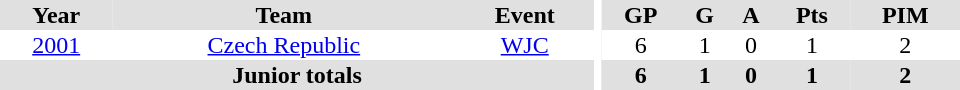<table border="0" cellpadding="1" cellspacing="0" ID="Table3" style="text-align:center; width:40em">
<tr ALIGN="center" bgcolor="#e0e0e0">
<th>Year</th>
<th>Team</th>
<th>Event</th>
<th rowspan="99" bgcolor="#ffffff"></th>
<th>GP</th>
<th>G</th>
<th>A</th>
<th>Pts</th>
<th>PIM</th>
</tr>
<tr>
<td><a href='#'>2001</a></td>
<td><a href='#'>Czech Republic</a></td>
<td><a href='#'>WJC</a></td>
<td>6</td>
<td>1</td>
<td>0</td>
<td>1</td>
<td>2</td>
</tr>
<tr bgcolor="#e0e0e0">
<th colspan="3">Junior totals</th>
<th>6</th>
<th>1</th>
<th>0</th>
<th>1</th>
<th>2</th>
</tr>
</table>
